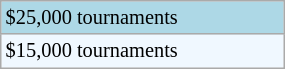<table class="wikitable" style="font-size:85%; width:15%;">
<tr style="background:lightblue;">
<td>$25,000 tournaments</td>
</tr>
<tr style="background:#f0f8ff;">
<td>$15,000 tournaments</td>
</tr>
</table>
